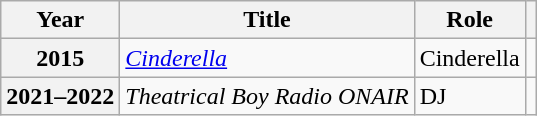<table class="wikitable sortable plainrowheaders">
<tr>
<th scope="col">Year</th>
<th scope="col">Title</th>
<th scope="col">Role</th>
<th scope="col" class="unsortable"></th>
</tr>
<tr>
<th scope="row">2015</th>
<td><em><a href='#'>Cinderella</a></em></td>
<td>Cinderella</td>
<td></td>
</tr>
<tr>
<th scope="row">2021–2022</th>
<td><em>Theatrical Boy Radio ONAIR</em></td>
<td>DJ</td>
<td></td>
</tr>
</table>
